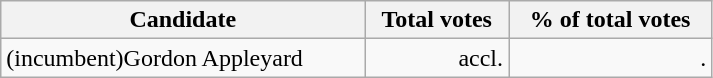<table class="wikitable" width="475">
<tr>
<th align="left">Candidate</th>
<th align="right">Total votes</th>
<th align="right">% of total votes</th>
</tr>
<tr>
<td align="left">(incumbent)Gordon Appleyard</td>
<td align="right">accl.</td>
<td align="right">.</td>
</tr>
</table>
